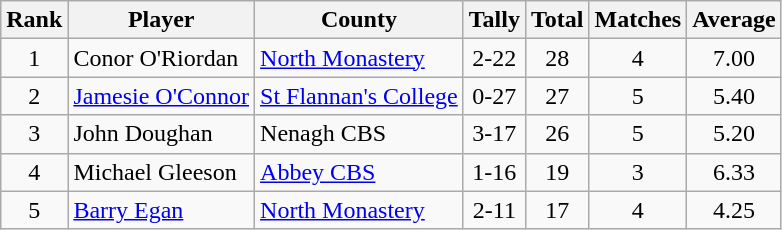<table class="wikitable">
<tr>
<th>Rank</th>
<th>Player</th>
<th>County</th>
<th>Tally</th>
<th>Total</th>
<th>Matches</th>
<th>Average</th>
</tr>
<tr>
<td rowspan=1 align=center>1</td>
<td>Conor O'Riordan</td>
<td><a href='#'>North Monastery</a></td>
<td align=center>2-22</td>
<td align=center>28</td>
<td align=center>4</td>
<td align=center>7.00</td>
</tr>
<tr>
<td rowspan=1 align=center>2</td>
<td><a href='#'>Jamesie O'Connor</a></td>
<td><a href='#'>St Flannan's College</a></td>
<td align=center>0-27</td>
<td align=center>27</td>
<td align=center>5</td>
<td align=center>5.40</td>
</tr>
<tr>
<td rowspan=1 align=center>3</td>
<td>John Doughan</td>
<td>Nenagh CBS</td>
<td align=center>3-17</td>
<td align=center>26</td>
<td align=center>5</td>
<td align=center>5.20</td>
</tr>
<tr>
<td rowspan=1 align=center>4</td>
<td>Michael Gleeson</td>
<td><a href='#'>Abbey CBS</a></td>
<td align=center>1-16</td>
<td align=center>19</td>
<td align=center>3</td>
<td align=center>6.33</td>
</tr>
<tr>
<td rowspan=1 align=center>5</td>
<td><a href='#'>Barry Egan</a></td>
<td><a href='#'>North Monastery</a></td>
<td align=center>2-11</td>
<td align=center>17</td>
<td align=center>4</td>
<td align=center>4.25</td>
</tr>
</table>
